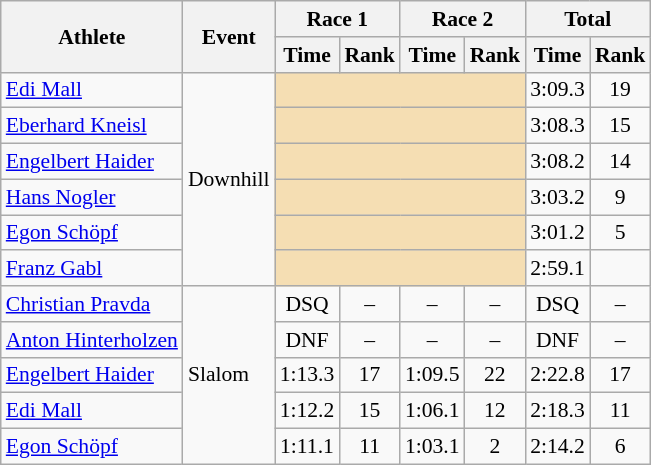<table class="wikitable" style="font-size:90%">
<tr>
<th rowspan="2">Athlete</th>
<th rowspan="2">Event</th>
<th colspan="2">Race 1</th>
<th colspan="2">Race 2</th>
<th colspan="2">Total</th>
</tr>
<tr>
<th>Time</th>
<th>Rank</th>
<th>Time</th>
<th>Rank</th>
<th>Time</th>
<th>Rank</th>
</tr>
<tr>
<td><a href='#'>Edi Mall</a></td>
<td rowspan="6">Downhill</td>
<td colspan="4" bgcolor="wheat"></td>
<td align="center">3:09.3</td>
<td align="center">19</td>
</tr>
<tr>
<td><a href='#'>Eberhard Kneisl</a></td>
<td colspan="4" bgcolor="wheat"></td>
<td align="center">3:08.3</td>
<td align="center">15</td>
</tr>
<tr>
<td><a href='#'>Engelbert Haider</a></td>
<td colspan="4" bgcolor="wheat"></td>
<td align="center">3:08.2</td>
<td align="center">14</td>
</tr>
<tr>
<td><a href='#'>Hans Nogler</a></td>
<td colspan="4" bgcolor="wheat"></td>
<td align="center">3:03.2</td>
<td align="center">9</td>
</tr>
<tr>
<td><a href='#'>Egon Schöpf</a></td>
<td colspan="4" bgcolor="wheat"></td>
<td align="center">3:01.2</td>
<td align="center">5</td>
</tr>
<tr>
<td><a href='#'>Franz Gabl</a></td>
<td colspan="4" bgcolor="wheat"></td>
<td align="center">2:59.1</td>
<td align="center"></td>
</tr>
<tr>
<td><a href='#'>Christian Pravda</a></td>
<td rowspan="5">Slalom</td>
<td align="center">DSQ</td>
<td align="center">–</td>
<td align="center">–</td>
<td align="center">–</td>
<td align="center">DSQ</td>
<td align="center">–</td>
</tr>
<tr>
<td><a href='#'>Anton Hinterholzen</a></td>
<td align="center">DNF</td>
<td align="center">–</td>
<td align="center">–</td>
<td align="center">–</td>
<td align="center">DNF</td>
<td align="center">–</td>
</tr>
<tr>
<td><a href='#'>Engelbert Haider</a></td>
<td align="center">1:13.3</td>
<td align="center">17</td>
<td align="center">1:09.5</td>
<td align="center">22</td>
<td align="center">2:22.8</td>
<td align="center">17</td>
</tr>
<tr>
<td><a href='#'>Edi Mall</a></td>
<td align="center">1:12.2</td>
<td align="center">15</td>
<td align="center">1:06.1</td>
<td align="center">12</td>
<td align="center">2:18.3</td>
<td align="center">11</td>
</tr>
<tr>
<td><a href='#'>Egon Schöpf</a></td>
<td align="center">1:11.1</td>
<td align="center">11</td>
<td align="center">1:03.1</td>
<td align="center">2</td>
<td align="center">2:14.2</td>
<td align="center">6</td>
</tr>
</table>
